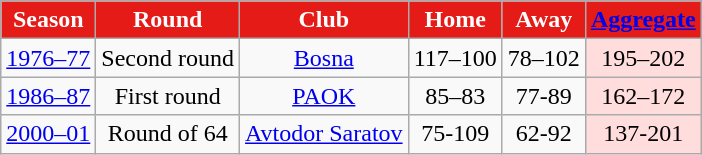<table class="wikitable" style="text-align: center;">
<tr>
<th style="color:white; background:#E41B17;">Season</th>
<th style="color:white; background:#E41B17;">Round</th>
<th style="color:white; background:#E41B17;">Club</th>
<th style="color:white; background:#E41B17;">Home</th>
<th style="color:white; background:#E41B17;">Away</th>
<th style="color:white; background:#E41B17;"><a href='#'>Aggregate</a></th>
</tr>
<tr>
<td><a href='#'>1976–77</a></td>
<td>Second round</td>
<td> <a href='#'>Bosna</a></td>
<td>117–100</td>
<td>78–102</td>
<td style="text-align:center; background:#fdd;">195–202</td>
</tr>
<tr>
<td><a href='#'>1986–87</a></td>
<td>First round</td>
<td><a href='#'>PAOK</a></td>
<td>85–83</td>
<td>77-89</td>
<td style="text-align:center; background:#fdd;">162–172</td>
</tr>
<tr>
<td><a href='#'>2000–01</a></td>
<td>Round of 64</td>
<td><a href='#'>Avtodor Saratov</a></td>
<td>75-109</td>
<td>62-92</td>
<td style="text-align:center; background:#fdd;">137-201</td>
</tr>
</table>
